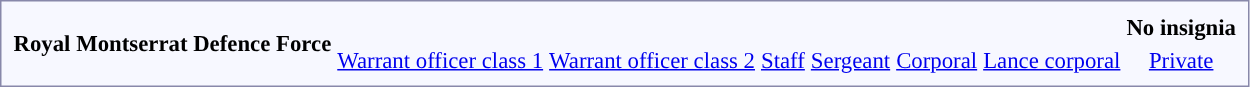<table style="border:1px solid #8888aa; background-color:#f7f8ff; padding:5px; font-size:95%; margin: 0px 12px 12px 0px;">
<tr style="text-align:center;">
<td rowspan=2><strong> Royal Montserrat Defence Force</strong></td>
<td colspan=6></td>
<td colspan=2></td>
<td colspan=2></td>
<td colspan=12></td>
<td colspan=4></td>
<td colspan=2></td>
<td colspan=8><strong>No insignia</strong></td>
</tr>
<tr style="text-align:center;">
<td colspan=6><a href='#'>Warrant officer class 1</a></td>
<td colspan=2><a href='#'>Warrant officer class 2</a></td>
<td colspan=2><a href='#'>Staff</a></td>
<td colspan=12><a href='#'>Sergeant</a></td>
<td colspan=4><a href='#'>Corporal</a></td>
<td colspan=2><a href='#'>Lance corporal</a></td>
<td colspan=8><a href='#'>Private</a></td>
</tr>
</table>
